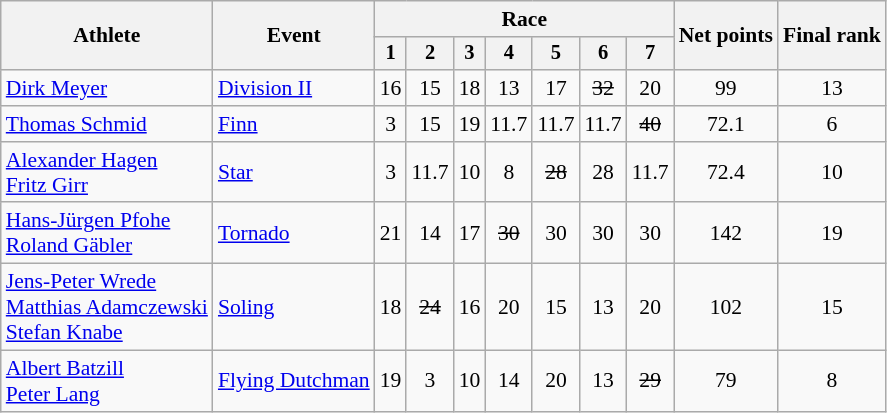<table class="wikitable" style="font-size:90%">
<tr>
<th rowspan=2>Athlete</th>
<th rowspan=2>Event</th>
<th colspan=7>Race</th>
<th rowspan=2>Net points</th>
<th rowspan=2>Final rank</th>
</tr>
<tr style="font-size:95%">
<th>1</th>
<th>2</th>
<th>3</th>
<th>4</th>
<th>5</th>
<th>6</th>
<th>7</th>
</tr>
<tr align=center>
<td align=left><a href='#'>Dirk Meyer</a></td>
<td align=left><a href='#'>Division II</a></td>
<td>16</td>
<td>15</td>
<td>18</td>
<td>13</td>
<td>17</td>
<td><s>32</s></td>
<td>20</td>
<td>99</td>
<td>13</td>
</tr>
<tr align=center>
<td align=left><a href='#'>Thomas Schmid</a></td>
<td align=left><a href='#'>Finn</a></td>
<td>3</td>
<td>15</td>
<td>19</td>
<td>11.7</td>
<td>11.7</td>
<td>11.7</td>
<td><s>40</s></td>
<td>72.1</td>
<td>6</td>
</tr>
<tr align=center>
<td align=left><a href='#'>Alexander Hagen</a><br><a href='#'>Fritz Girr</a></td>
<td align=left><a href='#'>Star</a></td>
<td>3</td>
<td>11.7</td>
<td>10</td>
<td>8</td>
<td><s>28</s></td>
<td>28</td>
<td>11.7</td>
<td>72.4</td>
<td>10</td>
</tr>
<tr align=center>
<td align=left><a href='#'>Hans-Jürgen Pfohe</a><br><a href='#'>Roland Gäbler</a></td>
<td align=left><a href='#'>Tornado</a></td>
<td>21</td>
<td>14</td>
<td>17</td>
<td><s>30</s></td>
<td>30</td>
<td>30</td>
<td>30</td>
<td>142</td>
<td>19</td>
</tr>
<tr align=center>
<td align=left><a href='#'>Jens-Peter Wrede</a><br><a href='#'>Matthias Adamczewski</a><br><a href='#'>Stefan Knabe</a></td>
<td align=left><a href='#'>Soling</a></td>
<td>18</td>
<td><s>24</s></td>
<td>16</td>
<td>20</td>
<td>15</td>
<td>13</td>
<td>20</td>
<td>102</td>
<td>15</td>
</tr>
<tr align=center>
<td align=left><a href='#'>Albert Batzill</a><br><a href='#'>Peter Lang</a></td>
<td><a href='#'>Flying Dutchman</a></td>
<td>19</td>
<td>3</td>
<td>10</td>
<td>14</td>
<td>20</td>
<td>13</td>
<td><s>29</s></td>
<td>79</td>
<td>8</td>
</tr>
</table>
